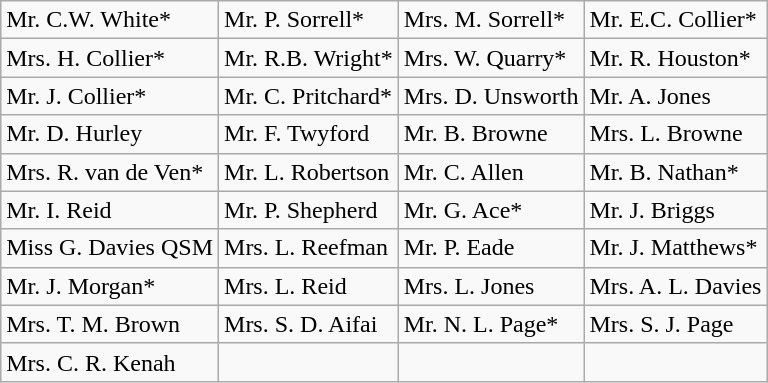<table class="wikitable">
<tr>
<td>Mr. C.W. White*</td>
<td>Mr. P. Sorrell*</td>
<td>Mrs. M. Sorrell*</td>
<td>Mr. E.C. Collier*</td>
</tr>
<tr>
<td>Mrs. H. Collier*</td>
<td>Mr. R.B. Wright*</td>
<td>Mrs. W. Quarry*</td>
<td>Mr. R. Houston*</td>
</tr>
<tr>
<td>Mr. J. Collier*</td>
<td>Mr. C. Pritchard*</td>
<td>Mrs. D. Unsworth</td>
<td>Mr. A. Jones</td>
</tr>
<tr>
<td>Mr. D. Hurley</td>
<td>Mr. F. Twyford</td>
<td>Mr. B. Browne</td>
<td>Mrs. L. Browne</td>
</tr>
<tr>
<td>Mrs. R. van de Ven*</td>
<td>Mr. L. Robertson</td>
<td>Mr. C. Allen</td>
<td>Mr. B. Nathan*</td>
</tr>
<tr>
<td>Mr. I. Reid</td>
<td>Mr. P. Shepherd</td>
<td>Mr. G. Ace*</td>
<td>Mr. J. Briggs</td>
</tr>
<tr>
<td>Miss G. Davies QSM</td>
<td>Mrs. L. Reefman</td>
<td>Mr. P. Eade</td>
<td>Mr. J. Matthews*</td>
</tr>
<tr>
<td>Mr. J. Morgan*</td>
<td>Mrs. L. Reid</td>
<td>Mrs. L. Jones</td>
<td>Mrs. A. L. Davies</td>
</tr>
<tr>
<td>Mrs. T. M. Brown</td>
<td>Mrs. S. D. Aifai</td>
<td>Mr. N. L. Page*</td>
<td>Mrs. S. J. Page</td>
</tr>
<tr>
<td>Mrs. C. R. Kenah</td>
<td></td>
<td></td>
</tr>
</table>
